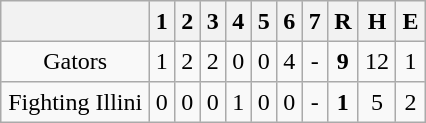<table align = right border="2" cellpadding="4" cellspacing="0" style="margin: 1em 1em 1em 1em; background: #F9F9F9; border: 1px #aaa solid; border-collapse: collapse;">
<tr align=center style="background: #F2F2F2;">
<th></th>
<th>1</th>
<th>2</th>
<th>3</th>
<th>4</th>
<th>5</th>
<th>6</th>
<th>7</th>
<th>R</th>
<th>H</th>
<th>E</th>
</tr>
<tr align=center>
<td>Gators</td>
<td>1</td>
<td>2</td>
<td>2</td>
<td>0</td>
<td>0</td>
<td>4</td>
<td>-</td>
<td><strong>9</strong></td>
<td>12</td>
<td>1</td>
</tr>
<tr align=center>
<td>Fighting Illini</td>
<td>0</td>
<td>0</td>
<td>0</td>
<td>1</td>
<td>0</td>
<td>0</td>
<td>-</td>
<td><strong>1</strong></td>
<td>5</td>
<td>2</td>
</tr>
</table>
